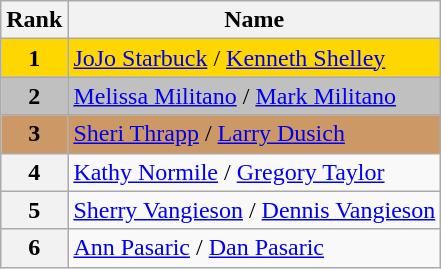<table class="wikitable">
<tr>
<th>Rank</th>
<th>Name</th>
</tr>
<tr bgcolor="gold">
<td align="center"><strong>1</strong></td>
<td><a href='#'>JoJo Starbuck</a> / <a href='#'>Kenneth Shelley</a></td>
</tr>
<tr bgcolor="silver">
<td align="center"><strong>2</strong></td>
<td><a href='#'>Melissa Militano</a> / <a href='#'>Mark Militano</a></td>
</tr>
<tr bgcolor="cc9966">
<td align="center"><strong>3</strong></td>
<td><a href='#'>Sheri Thrapp</a> / <a href='#'>Larry Dusich</a></td>
</tr>
<tr>
<th>4</th>
<td><a href='#'>Kathy Normile</a> / <a href='#'>Gregory Taylor</a></td>
</tr>
<tr>
<th>5</th>
<td><a href='#'>Sherry Vangieson</a> / <a href='#'>Dennis Vangieson</a></td>
</tr>
<tr>
<th>6</th>
<td><a href='#'>Ann Pasaric</a> / <a href='#'>Dan Pasaric</a></td>
</tr>
</table>
